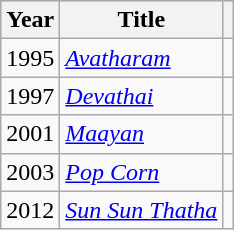<table class="wikitable sortable">
<tr style="background:#ccc; text-align:center;">
<th>Year</th>
<th>Title</th>
<th class="unsortable"  ></th>
</tr>
<tr>
<td>1995</td>
<td><em><a href='#'>Avatharam</a></em></td>
<td></td>
</tr>
<tr>
<td>1997</td>
<td><em><a href='#'>Devathai</a></em></td>
<td></td>
</tr>
<tr>
<td>2001</td>
<td><em><a href='#'>Maayan</a></em></td>
<td></td>
</tr>
<tr>
<td>2003</td>
<td><em><a href='#'>Pop Corn</a></em></td>
<td></td>
</tr>
<tr>
<td>2012</td>
<td><em><a href='#'>Sun Sun Thatha</a></em></td>
<td></td>
</tr>
</table>
